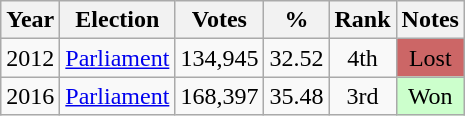<table class="wikitable" style="text-align:center;">
<tr>
<th>Year</th>
<th>Election</th>
<th>Votes</th>
<th>%</th>
<th>Rank</th>
<th>Notes</th>
</tr>
<tr>
<td>2012</td>
<td><a href='#'>Parliament</a></td>
<td>134,945</td>
<td>32.52</td>
<td>4th</td>
<td style="background-color:#C66">Lost</td>
</tr>
<tr>
<td>2016</td>
<td><a href='#'>Parliament</a></td>
<td> 168,397</td>
<td> 35.48</td>
<td>3rd</td>
<td style="background-color:#CCFFCC">Won</td>
</tr>
</table>
